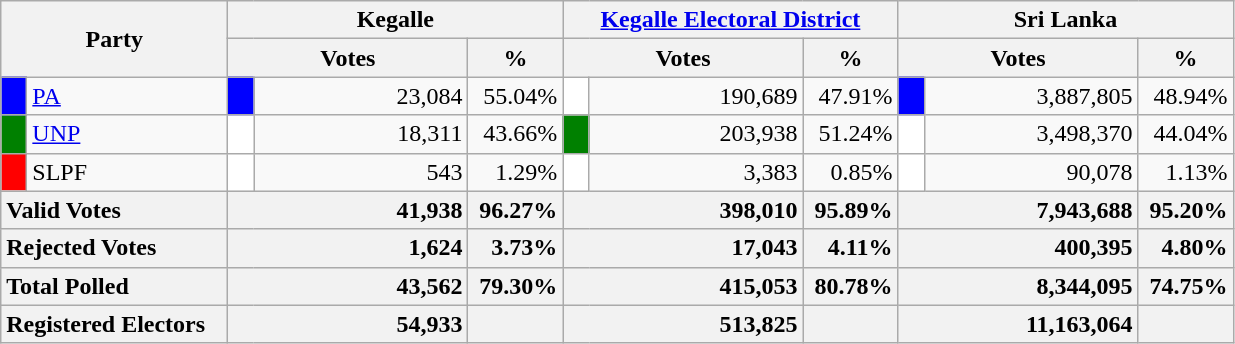<table class="wikitable">
<tr>
<th colspan="2" width="144px"rowspan="2">Party</th>
<th colspan="3" width="216px">Kegalle</th>
<th colspan="3" width="216px"><a href='#'>Kegalle Electoral District</a></th>
<th colspan="3" width="216px">Sri Lanka</th>
</tr>
<tr>
<th colspan="2" width="144px">Votes</th>
<th>%</th>
<th colspan="2" width="144px">Votes</th>
<th>%</th>
<th colspan="2" width="144px">Votes</th>
<th>%</th>
</tr>
<tr>
<td style="background-color:blue;" width="10px"></td>
<td style="text-align:left;"><a href='#'>PA</a></td>
<td style="background-color:blue;" width="10px"></td>
<td style="text-align:right;">23,084</td>
<td style="text-align:right;">55.04%</td>
<td style="background-color:white;" width="10px"></td>
<td style="text-align:right;">190,689</td>
<td style="text-align:right;">47.91%</td>
<td style="background-color:blue;" width="10px"></td>
<td style="text-align:right;">3,887,805</td>
<td style="text-align:right;">48.94%</td>
</tr>
<tr>
<td style="background-color:green;" width="10px"></td>
<td style="text-align:left;"><a href='#'>UNP</a></td>
<td style="background-color:white;" width="10px"></td>
<td style="text-align:right;">18,311</td>
<td style="text-align:right;">43.66%</td>
<td style="background-color:green;" width="10px"></td>
<td style="text-align:right;">203,938</td>
<td style="text-align:right;">51.24%</td>
<td style="background-color:white;" width="10px"></td>
<td style="text-align:right;">3,498,370</td>
<td style="text-align:right;">44.04%</td>
</tr>
<tr>
<td style="background-color:red;" width="10px"></td>
<td style="text-align:left;">SLPF</td>
<td style="background-color:white;" width="10px"></td>
<td style="text-align:right;">543</td>
<td style="text-align:right;">1.29%</td>
<td style="background-color:white;" width="10px"></td>
<td style="text-align:right;">3,383</td>
<td style="text-align:right;">0.85%</td>
<td style="background-color:white;" width="10px"></td>
<td style="text-align:right;">90,078</td>
<td style="text-align:right;">1.13%</td>
</tr>
<tr>
<th colspan="2" width="144px"style="text-align:left;">Valid Votes</th>
<th style="text-align:right;"colspan="2" width="144px">41,938</th>
<th style="text-align:right;">96.27%</th>
<th style="text-align:right;"colspan="2" width="144px">398,010</th>
<th style="text-align:right;">95.89%</th>
<th style="text-align:right;"colspan="2" width="144px">7,943,688</th>
<th style="text-align:right;">95.20%</th>
</tr>
<tr>
<th colspan="2" width="144px"style="text-align:left;">Rejected Votes</th>
<th style="text-align:right;"colspan="2" width="144px">1,624</th>
<th style="text-align:right;">3.73%</th>
<th style="text-align:right;"colspan="2" width="144px">17,043</th>
<th style="text-align:right;">4.11%</th>
<th style="text-align:right;"colspan="2" width="144px">400,395</th>
<th style="text-align:right;">4.80%</th>
</tr>
<tr>
<th colspan="2" width="144px"style="text-align:left;">Total Polled</th>
<th style="text-align:right;"colspan="2" width="144px">43,562</th>
<th style="text-align:right;">79.30%</th>
<th style="text-align:right;"colspan="2" width="144px">415,053</th>
<th style="text-align:right;">80.78%</th>
<th style="text-align:right;"colspan="2" width="144px">8,344,095</th>
<th style="text-align:right;">74.75%</th>
</tr>
<tr>
<th colspan="2" width="144px"style="text-align:left;">Registered Electors</th>
<th style="text-align:right;"colspan="2" width="144px">54,933</th>
<th></th>
<th style="text-align:right;"colspan="2" width="144px">513,825</th>
<th></th>
<th style="text-align:right;"colspan="2" width="144px">11,163,064</th>
<th></th>
</tr>
</table>
